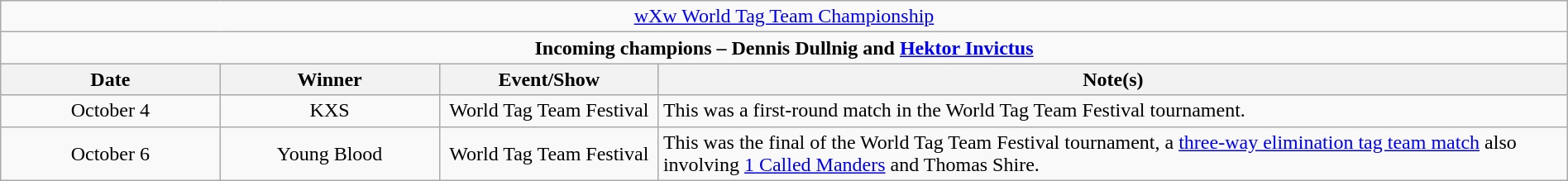<table class="wikitable" style="text-align:center; width:100%;">
<tr>
<td colspan="4" style="text-align: center;"><a href='#'>wXw World Tag Team Championship</a></td>
</tr>
<tr>
<td colspan="4" style="text-align: center;"><strong>Incoming champions – Dennis Dullnig and <a href='#'>Hektor Invictus</a></strong></td>
</tr>
<tr>
<th width=14%>Date</th>
<th width=14%>Winner</th>
<th width=14%>Event/Show</th>
<th width=58%>Note(s)</th>
</tr>
<tr>
<td>October 4</td>
<td>KXS<br></td>
<td>World Tag Team Festival<br></td>
<td align=left>This was a first-round match in the World Tag Team Festival tournament.</td>
</tr>
<tr>
<td>October 6</td>
<td>Young Blood<br></td>
<td>World Tag Team Festival<br></td>
<td align=left>This was the final of the World Tag Team Festival tournament, a <a href='#'>three-way elimination tag team match</a> also involving <a href='#'>1 Called Manders</a> and Thomas Shire.</td>
</tr>
</table>
